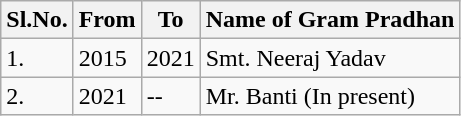<table class="wikitable">
<tr>
<th>Sl.No.</th>
<th>From</th>
<th>To</th>
<th>Name of Gram Pradhan</th>
</tr>
<tr>
<td>1.</td>
<td>2015</td>
<td>2021</td>
<td>Smt. Neeraj Yadav</td>
</tr>
<tr>
<td>2.</td>
<td>2021</td>
<td>--</td>
<td>Mr. Banti (In present)</td>
</tr>
</table>
